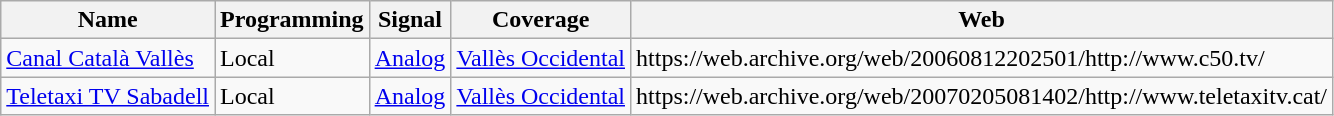<table class="wikitable">
<tr>
<th>Name</th>
<th>Programming</th>
<th>Signal</th>
<th>Coverage</th>
<th>Web</th>
</tr>
<tr>
<td><a href='#'>Canal Català Vallès</a></td>
<td>Local</td>
<td><a href='#'>Analog</a></td>
<td><a href='#'>Vallès Occidental</a></td>
<td>https://web.archive.org/web/20060812202501/http://www.c50.tv/</td>
</tr>
<tr>
<td><a href='#'>Teletaxi TV Sabadell</a></td>
<td>Local</td>
<td><a href='#'>Analog</a></td>
<td><a href='#'>Vallès Occidental</a></td>
<td>https://web.archive.org/web/20070205081402/http://www.teletaxitv.cat/</td>
</tr>
</table>
